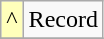<table class=wikitable>
<tr>
<td style="background:#ffffbb">^</td>
<td>Record</td>
</tr>
<tr>
</tr>
</table>
